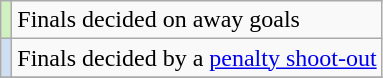<table class="wikitable">
<tr>
<td style="background-color:#D0F0C0"></td>
<td>Finals decided on away goals</td>
</tr>
<tr>
<td style="background-color:#cedff2"></td>
<td>Finals decided by a <a href='#'>penalty shoot-out</a></td>
</tr>
<tr>
</tr>
</table>
